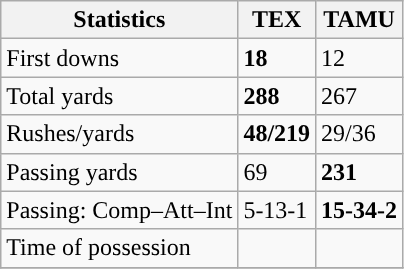<table class="wikitable" style="float: left;">
<tr>
<th>Statistics</th>
<th>TEX</th>
<th>TAMU</th>
</tr>
<tr>
<td>First downs</td>
<td><strong>18</strong></td>
<td>12</td>
</tr>
<tr>
<td>Total yards</td>
<td><strong>288</strong></td>
<td>267</td>
</tr>
<tr>
<td>Rushes/yards</td>
<td><strong>48/219</strong></td>
<td>29/36</td>
</tr>
<tr>
<td>Passing yards</td>
<td>69</td>
<td><strong>231</strong></td>
</tr>
<tr>
<td>Passing: Comp–Att–Int</td>
<td>5-13-1</td>
<td><strong>15-34-2</strong></td>
</tr>
<tr>
<td>Time of possession</td>
<td></td>
<td></td>
</tr>
<tr>
</tr>
</table>
